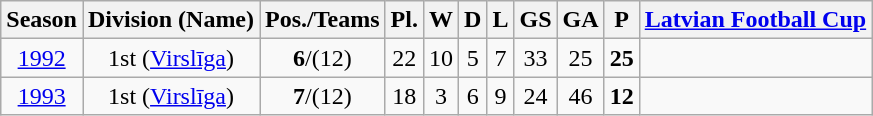<table class="wikitable">
<tr>
<th>Season</th>
<th>Division (Name)</th>
<th>Pos./Teams</th>
<th>Pl.</th>
<th>W</th>
<th>D</th>
<th>L</th>
<th>GS</th>
<th>GA</th>
<th>P</th>
<th><a href='#'>Latvian Football Cup</a></th>
</tr>
<tr>
<td align=center><a href='#'>1992</a></td>
<td align=center>1st (<a href='#'>Virslīga</a>)</td>
<td align=center bgcolor=><strong>6</strong>/(12)</td>
<td align=center>22</td>
<td align=center>10</td>
<td align=center>5</td>
<td align=center>7</td>
<td align=center>33</td>
<td align=center>25</td>
<td align=center><strong>25</strong></td>
<td align=center bgcolor=></td>
</tr>
<tr>
<td align=center><a href='#'>1993</a></td>
<td align=center>1st (<a href='#'>Virslīga</a>)</td>
<td align=center bgcolor=><strong>7</strong>/(12)</td>
<td align=center>18</td>
<td align=center>3</td>
<td align=center>6</td>
<td align=center>9</td>
<td align=center>24</td>
<td align=center>46</td>
<td align=center><strong>12</strong></td>
<td align=center></td>
</tr>
</table>
